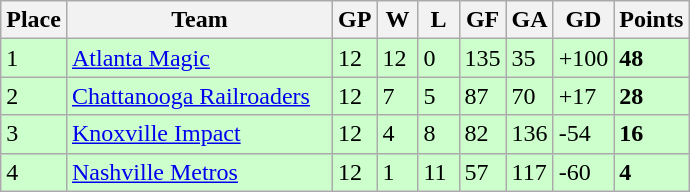<table class="wikitable">
<tr>
<th>Place</th>
<th style="width:170px;">Team</th>
<th width="20">GP</th>
<th width="20">W</th>
<th width="20">L</th>
<th width="20">GF</th>
<th width="20">GA</th>
<th width="25">GD</th>
<th>Points</th>
</tr>
<tr style="background:#cfc;">
<td>1</td>
<td><a href='#'>Atlanta Magic</a></td>
<td>12</td>
<td>12</td>
<td>0</td>
<td>135</td>
<td>35</td>
<td>+100</td>
<td><strong>48</strong></td>
</tr>
<tr style="background:#cfc;">
<td>2</td>
<td><a href='#'>Chattanooga Railroaders</a></td>
<td>12</td>
<td>7</td>
<td>5</td>
<td>87</td>
<td>70</td>
<td>+17</td>
<td><strong>28</strong></td>
</tr>
<tr style="background:#cfc;">
<td>3</td>
<td><a href='#'>Knoxville Impact</a></td>
<td>12</td>
<td>4</td>
<td>8</td>
<td>82</td>
<td>136</td>
<td>-54</td>
<td><strong>16</strong></td>
</tr>
<tr style="background:#cfc;">
<td>4</td>
<td><a href='#'>Nashville Metros</a></td>
<td>12</td>
<td>1</td>
<td>11</td>
<td>57</td>
<td>117</td>
<td>-60</td>
<td><strong>4</strong></td>
</tr>
</table>
